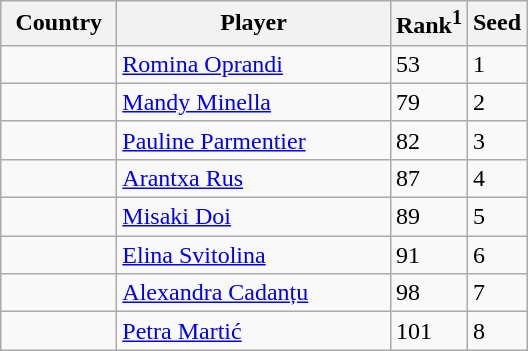<table class="sortable wikitable">
<tr>
<th width="70">Country</th>
<th width="175">Player</th>
<th>Rank<sup>1</sup></th>
<th>Seed</th>
</tr>
<tr>
<td></td>
<td><a href='#'>Romina Oprandi</a></td>
<td>53</td>
<td>1</td>
</tr>
<tr>
<td></td>
<td><a href='#'>Mandy Minella</a></td>
<td>79</td>
<td>2</td>
</tr>
<tr>
<td></td>
<td><a href='#'>Pauline Parmentier</a></td>
<td>82</td>
<td>3</td>
</tr>
<tr>
<td></td>
<td><a href='#'>Arantxa Rus</a></td>
<td>87</td>
<td>4</td>
</tr>
<tr>
<td></td>
<td><a href='#'>Misaki Doi</a></td>
<td>89</td>
<td>5</td>
</tr>
<tr>
<td></td>
<td><a href='#'>Elina Svitolina</a></td>
<td>91</td>
<td>6</td>
</tr>
<tr>
<td></td>
<td><a href='#'>Alexandra Cadanțu</a></td>
<td>98</td>
<td>7</td>
</tr>
<tr>
<td></td>
<td><a href='#'>Petra Martić</a></td>
<td>101</td>
<td>8</td>
</tr>
</table>
